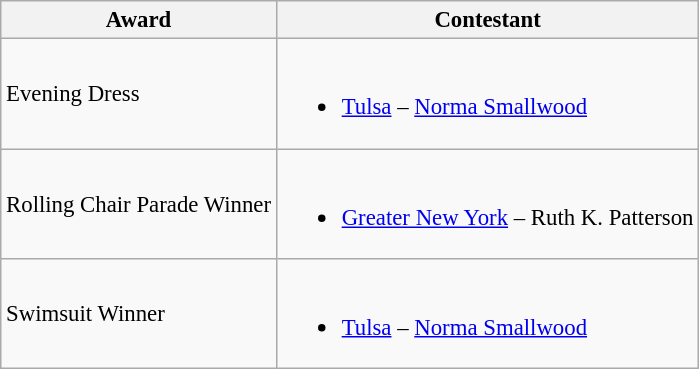<table class="wikitable sortable" style="font-size: 95%;">
<tr>
<th>Award</th>
<th>Contestant</th>
</tr>
<tr>
<td>Evening Dress</td>
<td><br><ul><li><a href='#'>Tulsa</a> – <a href='#'>Norma Smallwood</a></li></ul></td>
</tr>
<tr>
<td>Rolling Chair Parade Winner</td>
<td><br><ul><li><a href='#'>Greater New York</a> – Ruth K. Patterson</li></ul></td>
</tr>
<tr>
<td>Swimsuit Winner</td>
<td><br><ul><li><a href='#'>Tulsa</a> – <a href='#'>Norma Smallwood</a></li></ul></td>
</tr>
</table>
